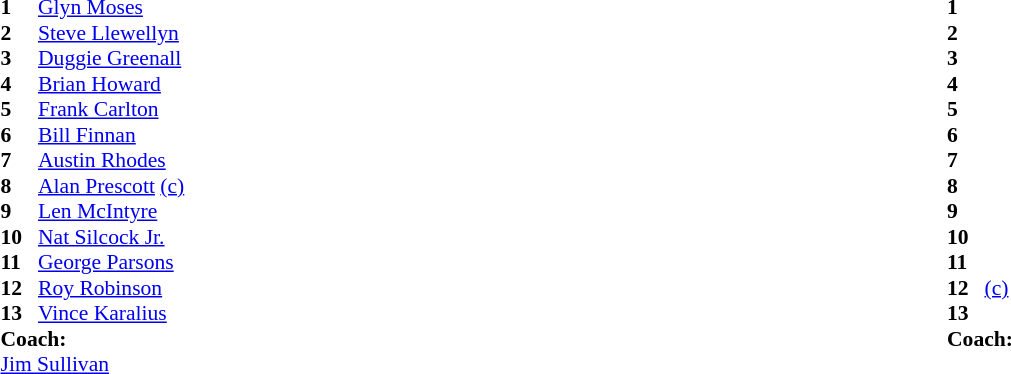<table width="100%">
<tr>
<td valign="top" width="50%"><br><table style="font-size: 90%" cellspacing="0" cellpadding="0">
<tr>
<th width="25"></th>
</tr>
<tr>
<td><strong>1</strong></td>
<td><a href='#'>Glyn Moses</a></td>
</tr>
<tr>
<td><strong>2</strong></td>
<td><a href='#'>Steve Llewellyn</a></td>
</tr>
<tr>
<td><strong>3</strong></td>
<td><a href='#'>Duggie Greenall</a></td>
</tr>
<tr>
<td><strong>4</strong></td>
<td><a href='#'>Brian Howard</a></td>
</tr>
<tr>
<td><strong>5</strong></td>
<td><a href='#'>Frank Carlton</a></td>
</tr>
<tr>
<td><strong>6</strong></td>
<td><a href='#'>Bill Finnan</a></td>
</tr>
<tr>
<td><strong>7</strong></td>
<td><a href='#'>Austin Rhodes</a></td>
</tr>
<tr>
<td><strong>8</strong></td>
<td><a href='#'>Alan Prescott</a> <a href='#'>(c)</a></td>
</tr>
<tr>
<td><strong>9</strong></td>
<td><a href='#'>Len McIntyre</a></td>
</tr>
<tr>
<td><strong>10</strong></td>
<td><a href='#'>Nat Silcock Jr.</a></td>
</tr>
<tr>
<td><strong>11</strong></td>
<td><a href='#'>George Parsons</a></td>
</tr>
<tr>
<td><strong>12</strong></td>
<td><a href='#'>Roy Robinson</a></td>
</tr>
<tr>
<td><strong>13</strong></td>
<td><a href='#'>Vince Karalius</a></td>
</tr>
<tr>
<td colspan=3><strong>Coach:</strong></td>
</tr>
<tr>
<td colspan="4"><a href='#'>Jim Sullivan</a></td>
</tr>
</table>
</td>
<td valign="top" width="50%"><br><table style="font-size: 90%" cellspacing="0" cellpadding="0">
<tr>
<th width="25"></th>
</tr>
<tr>
<td><strong>1</strong></td>
<td></td>
</tr>
<tr>
<td><strong>2</strong></td>
<td></td>
</tr>
<tr>
<td><strong>3</strong></td>
<td></td>
</tr>
<tr>
<td><strong>4</strong></td>
<td> </td>
</tr>
<tr>
<td><strong>5</strong></td>
<td></td>
</tr>
<tr>
<td><strong>6</strong></td>
<td></td>
</tr>
<tr>
<td><strong>7</strong></td>
<td></td>
</tr>
<tr>
<td><strong>8</strong></td>
<td></td>
</tr>
<tr>
<td><strong>9</strong></td>
<td></td>
</tr>
<tr>
<td><strong>10</strong></td>
<td></td>
</tr>
<tr>
<td><strong>11</strong></td>
<td></td>
</tr>
<tr>
<td><strong>12</strong></td>
<td> <a href='#'>(c)</a></td>
</tr>
<tr>
<td><strong>13</strong></td>
<td></td>
</tr>
<tr>
<td colspan=3><strong>Coach:</strong></td>
</tr>
<tr>
<td colspan="4"></td>
</tr>
</table>
</td>
</tr>
</table>
